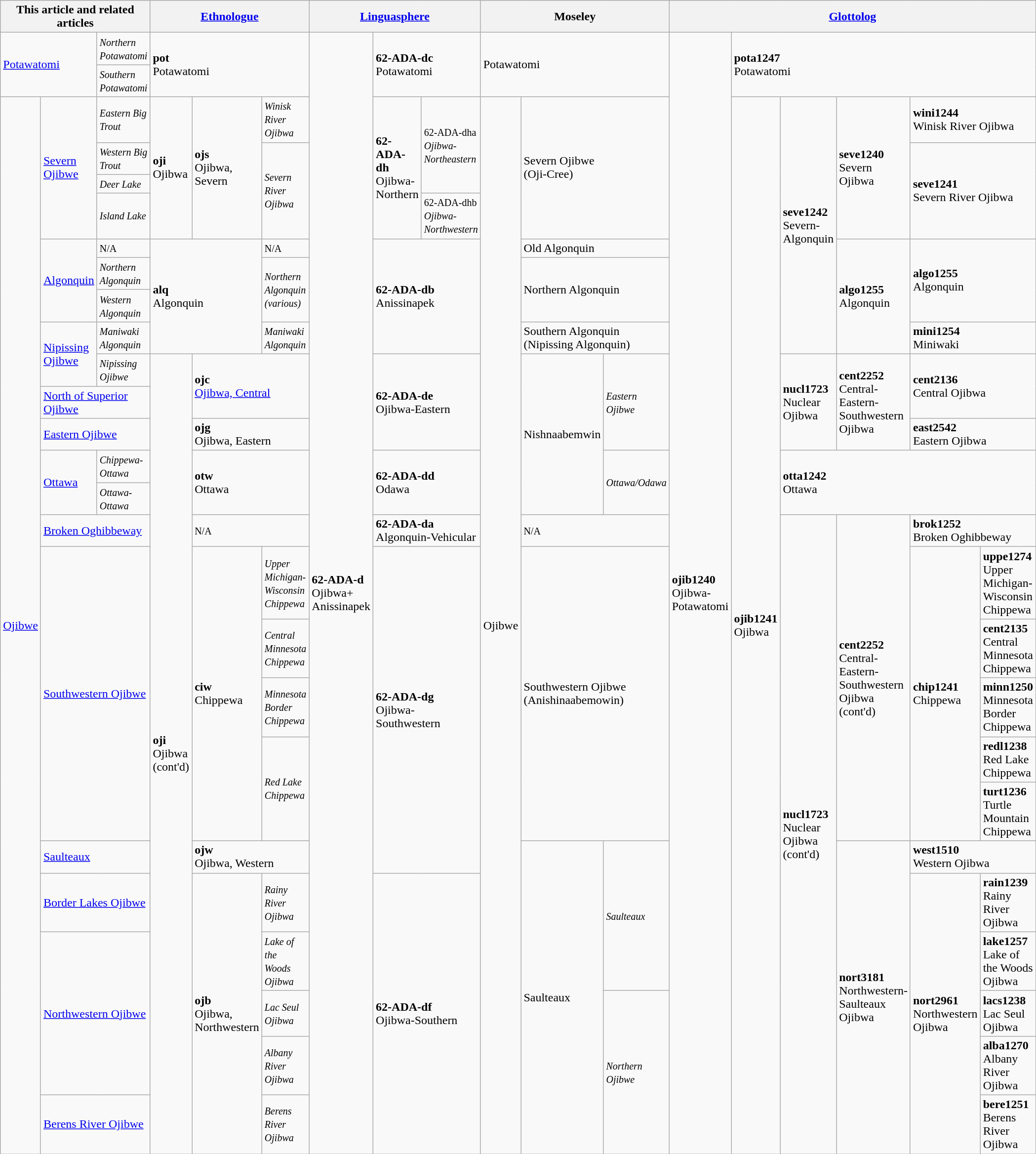<table class="wikitable">
<tr>
<th colspan=3>This article and related articles</th>
<th colspan=3><a href='#'>Ethnologue</a></th>
<th colspan=3><a href='#'>Linguasphere</a></th>
<th colspan=3>Moseley</th>
<th colspan=6><a href='#'>Glottolog</a></th>
</tr>
<tr>
<td colspan=2 rowspan=2><a href='#'>Potawatomi</a></td>
<td><small><em>Northern Potawatomi</em></small></td>
<td colspan=3 rowspan=2><strong>pot</strong> <br>Potawatomi</td>
<td rowspan=27><strong>62-ADA-d</strong><br>Ojibwa+<br>Anissinapek</td>
<td colspan=2 rowspan=2><strong>62-ADA-dc</strong><br>Potawatomi</td>
<td colspan=3 rowspan=2>Potawatomi</td>
<td rowspan=27><strong>ojib1240</strong><br>Ojibwa-Potawatomi</td>
<td colspan=5 rowspan=2><strong>pota1247</strong><br>Potawatomi</td>
</tr>
<tr>
<td><small><em>Southern Potawatomi</em></small></td>
</tr>
<tr>
<td rowspan=25><a href='#'>Ojibwe</a></td>
<td rowspan=4><a href='#'>Severn Ojibwe</a></td>
<td><small><em>Eastern Big Trout</em></small></td>
<td rowspan=4><strong>oji</strong><br>Ojibwa</td>
<td rowspan=4><strong>ojs</strong><br>Ojibwa, Severn</td>
<td><small><em>Winisk River Ojibwa</em></small></td>
<td rowspan=4><strong>62-ADA-dh</strong><br>Ojibwa-Northern</td>
<td rowspan=3><small>62-ADA-dha</small><br><small><em>Ojibwa-Northeastern</em></small></td>
<td rowspan=25>Ojibwe</td>
<td colspan=2 rowspan=4>Severn Ojibwe<br>(Oji-Cree)</td>
<td rowspan=25><strong>ojib1241</strong><br>Ojibwa</td>
<td rowspan=8><strong>seve1242</strong><br>Severn-Algonquin</td>
<td rowspan=4><strong>seve1240</strong><br>Severn Ojibwa</td>
<td colspan=2><strong>wini1244</strong><br>Winisk River Ojibwa</td>
</tr>
<tr>
<td><small><em>Western Big Trout</em></small></td>
<td rowspan=3><small><em>Severn River Ojibwa</em></small></td>
<td colspan=2 rowspan=3><strong>seve1241</strong><br>Severn River Ojibwa</td>
</tr>
<tr>
<td><small><em>Deer Lake</em></small></td>
</tr>
<tr>
<td><small><em>Island Lake</em></small></td>
<td><small>62-ADA-dhb</small><br><small><em>Ojibwa-Northwestern</em></small></td>
</tr>
<tr>
<td rowspan=3><a href='#'>Algonquin</a></td>
<td><small>N/A</small></td>
<td colspan=2 rowspan=4><strong>alq</strong> <br>Algonquin</td>
<td><small>N/A</small></td>
<td colspan=2 rowspan=4><strong>62-ADA-db</strong><br>Anissinapek</td>
<td colspan=2>Old Algonquin</td>
<td rowspan=4><strong>algo1255</strong><br>Algonquin</td>
<td colspan=2 rowspan=3><strong>algo1255</strong><br>Algonquin</td>
</tr>
<tr>
<td><small><em>Northern Algonquin</em></small></td>
<td rowspan=2><small><em>Northern Algonquin<br>(various)</em></small></td>
<td colspan=2 rowspan = 2>Northern Algonquin</td>
</tr>
<tr>
<td><small><em>Western Algonquin</em></small></td>
</tr>
<tr>
<td rowspan=2><a href='#'>Nipissing Ojibwe</a></td>
<td><small><em>Maniwaki Algonquin</em></small></td>
<td><small><em>Maniwaki Algonquin</em></small></td>
<td colspan=2>Southern Algonquin<br>(Nipissing Algonquin)</td>
<td colspan=2><strong>mini1254</strong><br>Miniwaki</td>
</tr>
<tr>
<td><small><em>Nipissing Ojibwe</em></small></td>
<td rowspan=17><strong>oji</strong><br>Ojibwa<br>(cont'd)</td>
<td colspan=2 rowspan=2><strong>ojc</strong><br><a href='#'>Ojibwa, Central</a></td>
<td colspan=2 rowspan=3><strong>62-ADA-de</strong><br>Ojibwa-Eastern</td>
<td rowspan = 5>Nishnaabemwin</td>
<td rowspan=3><small><em>Eastern Ojibwe</em></small></td>
<td rowspan=3><strong>nucl1723</strong><br>Nuclear Ojibwa</td>
<td rowspan=3><strong>cent2252</strong><br>Central-Eastern-<br>Southwestern<br>Ojibwa</td>
<td colspan=2 rowspan=2><strong>cent2136</strong><br>Central Ojibwa</td>
</tr>
<tr>
<td colspan=2><a href='#'>North of Superior Ojibwe</a></td>
</tr>
<tr>
<td colspan=2><a href='#'>Eastern Ojibwe</a></td>
<td colspan=2><strong>ojg</strong><br>Ojibwa, Eastern</td>
<td colspan=2><strong>east2542</strong><br>Eastern Ojibwa</td>
</tr>
<tr>
<td rowspan=2><a href='#'>Ottawa</a></td>
<td><small><em>Chippewa-Ottawa</em></small></td>
<td colspan=2 rowspan=2><strong>otw</strong><br>Ottawa</td>
<td colspan=2 rowspan=2><strong>62-ADA-dd</strong><br>Odawa</td>
<td rowspan=2><small><em>Ottawa/Odawa</em></small></td>
<td colspan=4 rowspan=2><strong>otta1242</strong><br>Ottawa</td>
</tr>
<tr>
<td><small><em>Ottawa-Ottawa</em></small></td>
</tr>
<tr>
<td colspan=2><a href='#'>Broken Oghibbeway</a></td>
<td colspan=2><small>N/A</small></td>
<td colspan=2><strong>62-ADA-da</strong><br>Algonquin-Vehicular</td>
<td colspan=2><small>N/A</small></td>
<td rowspan=12><strong>nucl1723</strong><br>Nuclear Ojibwa<br>(cont'd)</td>
<td rowspan=6><strong>cent2252</strong><br>Central-Eastern-<br>Southwestern<br>Ojibwa (cont'd)</td>
<td colspan=2><strong>brok1252</strong><br>Broken Oghibbeway</td>
</tr>
<tr>
<td rowspan=5 colspan=2><a href='#'>Southwestern Ojibwe</a></td>
<td rowspan=5><strong>ciw</strong><br>Chippewa</td>
<td><small><em>Upper Michigan-<br>Wisconsin<br>Chippewa</em></small></td>
<td colspan=2 rowspan=6><strong>62-ADA-dg</strong><br>Ojibwa-Southwestern</td>
<td colspan=2 rowspan=5>Southwestern Ojibwe<br>(Anishinaabemowin)</td>
<td rowspan=5><strong>chip1241</strong><br>Chippewa</td>
<td><strong>uppe1274</strong><br>Upper Michigan-Wisconsin Chippewa</td>
</tr>
<tr>
<td><small><em>Central Minnesota Chippewa</em></small></td>
<td><strong>cent2135</strong><br>Central Minnesota Chippewa</td>
</tr>
<tr>
<td><small><em>Minnesota Border Chippewa</em></small></td>
<td><strong>minn1250</strong><br>Minnesota Border Chippewa</td>
</tr>
<tr>
<td rowspan=2><small><em>Red Lake Chippewa</em></small></td>
<td><strong>redl1238</strong><br>Red Lake Chippewa</td>
</tr>
<tr>
<td><strong>turt1236</strong><br>Turtle Mountain Chippewa</td>
</tr>
<tr>
<td colspan=2><a href='#'>Saulteaux</a></td>
<td colspan=2><strong>ojw</strong><br>Ojibwa, Western</td>
<td rowspan=6>Saulteaux</td>
<td rowspan=3><small><em>Saulteaux</em></small></td>
<td rowspan=6><strong>nort3181</strong><br>Northwestern-Saulteaux Ojibwa</td>
<td colspan=2><strong>west1510</strong><br>Western Ojibwa</td>
</tr>
<tr>
<td colspan=2><a href='#'>Border Lakes Ojibwe</a></td>
<td rowspan=5><strong>ojb</strong><br>Ojibwa, Northwestern</td>
<td><small><em>Rainy River Ojibwa</em></small></td>
<td colspan=2 rowspan=5><strong>62-ADA-df</strong><br>Ojibwa-Southern</td>
<td rowspan=5><strong>nort2961</strong><br>Northwestern Ojibwa</td>
<td><strong>rain1239</strong><br>Rainy River Ojibwa</td>
</tr>
<tr>
<td colspan=2 rowspan=3><a href='#'>Northwestern Ojibwe</a></td>
<td><small><em>Lake of the<br>Woods Ojibwa</em></small></td>
<td><strong>lake1257</strong><br>Lake of the Woods Ojibwa</td>
</tr>
<tr>
<td><small><em>Lac Seul Ojibwa</em></small></td>
<td rowspan = 3><small><em>Northern Ojibwe</em></small></td>
<td><strong>lacs1238</strong><br>Lac Seul Ojibwa</td>
</tr>
<tr>
<td><small><em>Albany River Ojibwa</em> </small></td>
<td><strong>alba1270</strong><br>Albany River Ojibwa</td>
</tr>
<tr>
<td colspan=2><a href='#'>Berens River Ojibwe</a></td>
<td><small><em>Berens River Ojibwa</em></small></td>
<td><strong>bere1251</strong><br>Berens River Ojibwa</td>
</tr>
</table>
